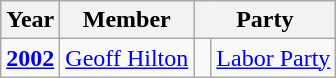<table class="wikitable">
<tr>
<th>Year</th>
<th>Member</th>
<th colspan=2>Party</th>
</tr>
<tr>
<td><strong><a href='#'>2002</a></strong></td>
<td><a href='#'>Geoff Hilton</a></td>
<td> </td>
<td><a href='#'>Labor Party</a></td>
</tr>
</table>
